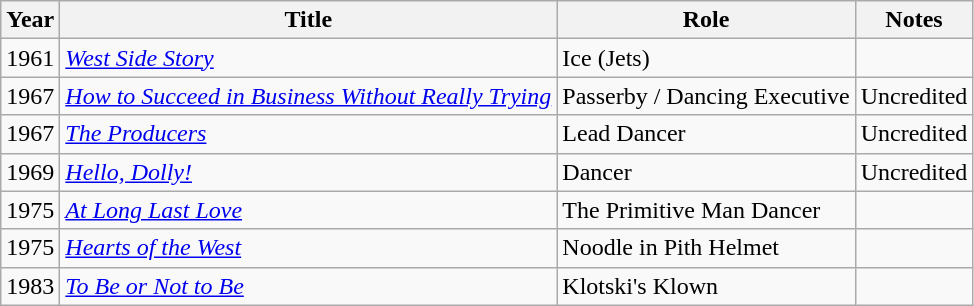<table class="wikitable">
<tr>
<th>Year</th>
<th>Title</th>
<th>Role</th>
<th>Notes</th>
</tr>
<tr>
<td>1961</td>
<td><em><a href='#'>West Side Story</a></em></td>
<td>Ice (Jets)</td>
<td></td>
</tr>
<tr>
<td>1967</td>
<td><em><a href='#'>How to Succeed in Business Without Really Trying</a></em></td>
<td>Passerby / Dancing Executive</td>
<td>Uncredited</td>
</tr>
<tr>
<td>1967</td>
<td><em><a href='#'>The Producers</a></em></td>
<td>Lead Dancer</td>
<td>Uncredited</td>
</tr>
<tr>
<td>1969</td>
<td><em><a href='#'>Hello, Dolly!</a></em></td>
<td>Dancer</td>
<td>Uncredited</td>
</tr>
<tr>
<td>1975</td>
<td><em><a href='#'>At Long Last Love</a></em></td>
<td>The Primitive Man Dancer</td>
<td></td>
</tr>
<tr>
<td>1975</td>
<td><em><a href='#'>Hearts of the West</a></em></td>
<td>Noodle in Pith Helmet</td>
<td></td>
</tr>
<tr>
<td>1983</td>
<td><em><a href='#'>To Be or Not to Be</a></em></td>
<td>Klotski's Klown</td>
<td></td>
</tr>
</table>
